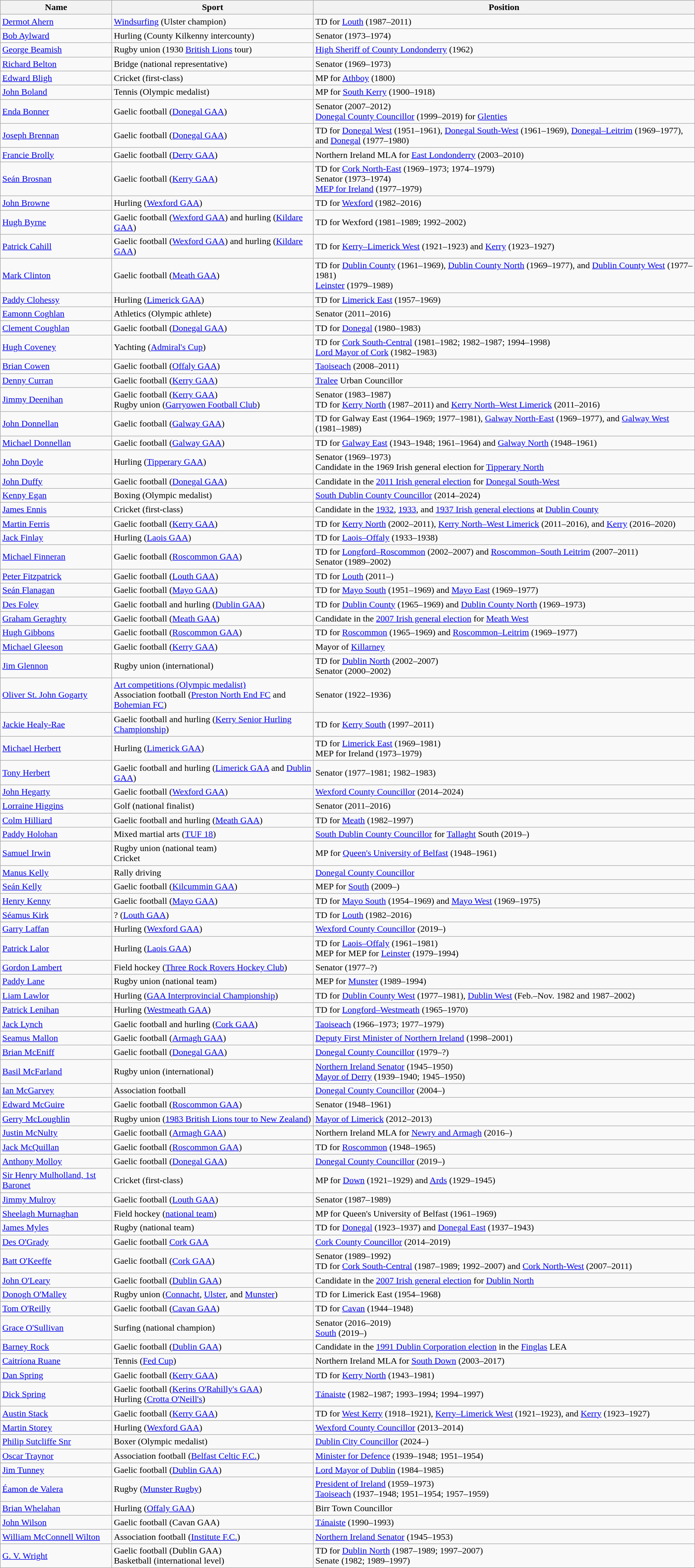<table class="wikitable sortable">
<tr>
<th>Name</th>
<th>Sport</th>
<th>Position</th>
</tr>
<tr>
<td data-sort-value="Ahern, Dermot"><a href='#'>Dermot Ahern</a></td>
<td><a href='#'>Windsurfing</a> (Ulster champion)</td>
<td>TD for <a href='#'>Louth</a> (1987–2011)</td>
</tr>
<tr>
<td data-sort-value="Aylward, Bob"><a href='#'>Bob Aylward</a></td>
<td>Hurling (County Kilkenny intercounty)</td>
<td>Senator (1973–1974)</td>
</tr>
<tr>
<td data-sort-value="Beamish, George"><a href='#'>George Beamish</a></td>
<td>Rugby union (1930 <a href='#'>British Lions</a> tour)</td>
<td><a href='#'>High Sheriff of County Londonderry</a> (1962)</td>
</tr>
<tr>
<td data-sort-value="Belton, Richard"><a href='#'>Richard Belton</a></td>
<td>Bridge (national representative)</td>
<td>Senator (1969–1973)</td>
</tr>
<tr>
<td data-sort-value="Bligh, Edward"><a href='#'>Edward Bligh</a></td>
<td>Cricket (first-class)</td>
<td>MP for <a href='#'>Athboy</a> (1800)</td>
</tr>
<tr>
<td data-sort-value="Boland, John"><a href='#'>John Boland</a></td>
<td>Tennis (Olympic medalist)</td>
<td>MP for <a href='#'>South Kerry</a> (1900–1918)</td>
</tr>
<tr>
<td data-sort-value="Bonner, Enda"><a href='#'>Enda Bonner</a></td>
<td>Gaelic football (<a href='#'>Donegal GAA</a>)</td>
<td>Senator (2007–2012)<br><a href='#'>Donegal County Councillor</a> (1999–2019) for <a href='#'>Glenties</a></td>
</tr>
<tr>
<td data-sort-value="Brennan, Joseph"><a href='#'>Joseph Brennan</a></td>
<td>Gaelic football (<a href='#'>Donegal GAA</a>)</td>
<td>TD for <a href='#'>Donegal West</a> (1951–1961), <a href='#'>Donegal South-West</a> (1961–1969), <a href='#'>Donegal–Leitrim</a> (1969–1977), and <a href='#'>Donegal</a> (1977–1980)</td>
</tr>
<tr>
<td data-sort-value="Brolly, Francie"><a href='#'>Francie Brolly</a></td>
<td>Gaelic football (<a href='#'>Derry GAA</a>)</td>
<td>Northern Ireland MLA for <a href='#'>East Londonderry</a> (2003–2010)</td>
</tr>
<tr>
<td data-sort-value="Brosnan, Seán"><a href='#'>Seán Brosnan</a></td>
<td>Gaelic football (<a href='#'>Kerry GAA</a>)</td>
<td>TD for <a href='#'>Cork North-East</a> (1969–1973; 1974–1979)<br>Senator (1973–1974)<br><a href='#'>MEP for Ireland</a> (1977–1979)</td>
</tr>
<tr>
<td data-sort-value="Browne, John"><a href='#'>John Browne</a></td>
<td>Hurling (<a href='#'>Wexford GAA</a>)</td>
<td>TD for <a href='#'>Wexford</a> (1982–2016)</td>
</tr>
<tr>
<td data-sort-value="Byrne, Hugh"><a href='#'>Hugh Byrne</a></td>
<td>Gaelic football (<a href='#'>Wexford GAA</a>) and hurling (<a href='#'>Kildare GAA</a>)</td>
<td>TD for Wexford (1981–1989; 1992–2002)</td>
</tr>
<tr>
<td data-sort-value="Cahill, Patrick"><a href='#'>Patrick Cahill</a></td>
<td>Gaelic football (<a href='#'>Wexford GAA</a>) and hurling (<a href='#'>Kildare GAA</a>)</td>
<td>TD for <a href='#'>Kerry–Limerick West</a> (1921–1923) and <a href='#'>Kerry</a> (1923–1927)</td>
</tr>
<tr>
<td data-sort-value="Clinton, Mark"><a href='#'>Mark Clinton</a></td>
<td>Gaelic football (<a href='#'>Meath GAA</a>)</td>
<td>TD for <a href='#'>Dublin County</a> (1961–1969), <a href='#'>Dublin County North</a> (1969–1977), and <a href='#'>Dublin County West</a> (1977–1981)<br><a href='#'>Leinster</a> (1979–1989)</td>
</tr>
<tr>
<td data-sort-value="Clohessy, Paddy"><a href='#'>Paddy Clohessy</a></td>
<td>Hurling (<a href='#'>Limerick GAA</a>)</td>
<td>TD for <a href='#'>Limerick East</a> (1957–1969)</td>
</tr>
<tr>
<td data-sort-value="Coghlan, Eamonn"><a href='#'>Eamonn Coghlan</a></td>
<td>Athletics (Olympic athlete)</td>
<td>Senator (2011–2016)</td>
</tr>
<tr>
<td data-sort-value="Coughlan, Clement"><a href='#'>Clement Coughlan</a></td>
<td>Gaelic football (<a href='#'>Donegal GAA</a>)</td>
<td>TD for <a href='#'>Donegal</a> (1980–1983)</td>
</tr>
<tr>
<td data-sort-value="Coveney, Hugh"><a href='#'>Hugh Coveney</a></td>
<td>Yachting (<a href='#'>Admiral's Cup</a>)</td>
<td>TD for <a href='#'>Cork South-Central</a> (1981–1982; 1982–1987; 1994–1998)<br><a href='#'>Lord Mayor of Cork</a> (1982–1983)</td>
</tr>
<tr>
<td data-sort-value="Cowen, Brian"><a href='#'>Brian Cowen</a></td>
<td>Gaelic football (<a href='#'>Offaly GAA</a>)</td>
<td><a href='#'>Taoiseach</a> (2008–2011)</td>
</tr>
<tr>
<td data-sort-value="Curran, Denny"><a href='#'>Denny Curran</a></td>
<td>Gaelic football (<a href='#'>Kerry GAA</a>)</td>
<td><a href='#'>Tralee</a> Urban Councillor</td>
</tr>
<tr>
<td data-sort-value="Deenihan, Jimmy"><a href='#'>Jimmy Deenihan</a></td>
<td>Gaelic football (<a href='#'>Kerry GAA</a>)<br>Rugby union (<a href='#'>Garryowen Football Club</a>)</td>
<td>Senator (1983–1987)<br>TD for <a href='#'>Kerry North</a> (1987–2011) and <a href='#'>Kerry North–West Limerick</a> (2011–2016)</td>
</tr>
<tr>
<td data-sort-value="Donnellan, John"><a href='#'>John Donnellan</a></td>
<td>Gaelic football (<a href='#'>Galway GAA</a>)</td>
<td>TD for Galway East (1964–1969; 1977–1981), <a href='#'>Galway North-East</a> (1969–1977), and <a href='#'>Galway West</a> (1981–1989)</td>
</tr>
<tr>
<td data-sort-value="Donnellan, Michael"><a href='#'>Michael Donnellan</a></td>
<td>Gaelic football (<a href='#'>Galway GAA</a>)</td>
<td>TD for <a href='#'>Galway East</a> (1943–1948; 1961–1964) and <a href='#'>Galway North</a> (1948–1961)</td>
</tr>
<tr>
<td data-sort-value="Doyle, John"><a href='#'>John Doyle</a></td>
<td>Hurling (<a href='#'>Tipperary GAA</a>)</td>
<td>Senator (1969–1973)<br>Candidate in the 1969 Irish general election for <a href='#'>Tipperary North</a></td>
</tr>
<tr>
<td data-sort-value="Duffy, John"><a href='#'>John Duffy</a></td>
<td>Gaelic football (<a href='#'>Donegal GAA</a>)</td>
<td>Candidate in the <a href='#'>2011 Irish general election</a> for <a href='#'>Donegal South-West</a></td>
</tr>
<tr>
<td data-sort-value="Egan, Kenny"><a href='#'>Kenny Egan</a></td>
<td>Boxing (Olympic medalist)</td>
<td><a href='#'>South Dublin County Councillor</a> (2014–2024)</td>
</tr>
<tr>
<td data-sort-value="Ennis, James"><a href='#'>James Ennis</a></td>
<td>Cricket (first-class)</td>
<td>Candidate in the <a href='#'>1932</a>, <a href='#'>1933</a>, and <a href='#'>1937 Irish general elections</a> at <a href='#'>Dublin County</a></td>
</tr>
<tr>
<td data-sort-value="Ferris, Martin"><a href='#'>Martin Ferris</a></td>
<td>Gaelic football (<a href='#'>Kerry GAA</a>)</td>
<td>TD for <a href='#'>Kerry North</a> (2002–2011), <a href='#'>Kerry North–West Limerick</a> (2011–2016), and <a href='#'>Kerry</a> (2016–2020)</td>
</tr>
<tr>
<td data-sort-value="Finlay, Jack"><a href='#'>Jack Finlay</a></td>
<td>Hurling (<a href='#'>Laois GAA</a>)</td>
<td>TD for <a href='#'>Laois–Offaly</a> (1933–1938)</td>
</tr>
<tr>
<td data-sort-value="Finneran, Michael"><a href='#'>Michael Finneran</a></td>
<td>Gaelic football (<a href='#'>Roscommon GAA</a>)</td>
<td>TD for <a href='#'>Longford–Roscommon</a> (2002–2007) and <a href='#'>Roscommon–South Leitrim</a> (2007–2011)<br>Senator (1989–2002)</td>
</tr>
<tr>
<td data-sort-value="Fitzpatrick, Peter"><a href='#'>Peter Fitzpatrick</a></td>
<td>Gaelic football (<a href='#'>Louth GAA</a>)</td>
<td>TD for <a href='#'>Louth</a> (2011–)</td>
</tr>
<tr>
<td data-sort-value="Flanagan, Seán"><a href='#'>Seán Flanagan</a></td>
<td>Gaelic football (<a href='#'>Mayo GAA</a>)</td>
<td>TD for <a href='#'>Mayo South</a> (1951–1969) and <a href='#'>Mayo East</a> (1969–1977)</td>
</tr>
<tr>
<td data-sort-value="Foley, Des"><a href='#'>Des Foley</a></td>
<td>Gaelic football and hurling (<a href='#'>Dublin GAA</a>)</td>
<td>TD for <a href='#'>Dublin County</a> (1965–1969) and <a href='#'>Dublin County North</a> (1969–1973)</td>
</tr>
<tr>
<td data-sort-value="Geraghty, Graham"><a href='#'>Graham Geraghty</a></td>
<td>Gaelic football (<a href='#'>Meath GAA</a>)</td>
<td>Candidate in the <a href='#'>2007 Irish general election</a> for <a href='#'>Meath West</a></td>
</tr>
<tr>
<td data-sort-value="Gibbons, Hugh"><a href='#'>Hugh Gibbons</a></td>
<td>Gaelic football (<a href='#'>Roscommon GAA</a>)</td>
<td>TD for <a href='#'>Roscommon</a> (1965–1969) and <a href='#'>Roscommon–Leitrim</a> (1969–1977)</td>
</tr>
<tr>
<td data-sort-value="Gleeson, Michael"><a href='#'>Michael Gleeson</a></td>
<td>Gaelic football (<a href='#'>Kerry GAA</a>)</td>
<td>Mayor of <a href='#'>Killarney</a></td>
</tr>
<tr>
<td data-sort-value="Glennon, Jim"><a href='#'>Jim Glennon</a></td>
<td>Rugby union (international)</td>
<td>TD for <a href='#'>Dublin North</a> (2002–2007)<br>Senator (2000–2002)</td>
</tr>
<tr>
<td data-sort-value="Gogarty, Oliver St. John"><a href='#'>Oliver St. John Gogarty</a></td>
<td><a href='#'>Art competitions (Olympic medalist)</a><br>Association football (<a href='#'>Preston North End FC</a> and <a href='#'>Bohemian FC</a>)</td>
<td>Senator (1922–1936)</td>
</tr>
<tr>
<td data-sort-value="Healy-Rae, Jackie"><a href='#'>Jackie Healy-Rae</a></td>
<td>Gaelic football and hurling (<a href='#'>Kerry Senior Hurling Championship</a>)</td>
<td>TD for <a href='#'>Kerry South</a> (1997–2011)</td>
</tr>
<tr>
<td data-sort-value="Herbert, Michael"><a href='#'>Michael Herbert</a></td>
<td>Hurling (<a href='#'>Limerick GAA</a>)</td>
<td>TD for <a href='#'>Limerick East</a> (1969–1981)<br>MEP for Ireland (1973–1979)</td>
</tr>
<tr>
<td data-sort-value="Herbert, Tony"><a href='#'>Tony Herbert</a></td>
<td>Gaelic football and hurling (<a href='#'>Limerick GAA</a> and <a href='#'>Dublin GAA</a>)</td>
<td>Senator (1977–1981; 1982–1983)</td>
</tr>
<tr>
<td><a href='#'>John Hegarty</a></td>
<td>Gaelic football (<a href='#'>Wexford GAA</a>)</td>
<td><a href='#'>Wexford County Councillor</a> (2014–2024)</td>
</tr>
<tr>
<td data-sort-value="Higgins, Lorraine"><a href='#'>Lorraine Higgins</a></td>
<td>Golf (national finalist)</td>
<td>Senator (2011–2016)</td>
</tr>
<tr>
<td data-sort-value="Hilliard, Colm"><a href='#'>Colm Hilliard</a></td>
<td>Gaelic football and hurling (<a href='#'>Meath GAA</a>)</td>
<td>TD for <a href='#'>Meath</a> (1982–1997)</td>
</tr>
<tr>
<td data-sort-value="Holohan, Paddy"><a href='#'>Paddy Holohan</a></td>
<td>Mixed martial arts (<a href='#'>TUF 18</a>)</td>
<td><a href='#'>South Dublin County Councillor</a> for <a href='#'>Tallaght</a> South (2019–)</td>
</tr>
<tr>
<td data-sort-value="Irwin, Samuel"><a href='#'>Samuel Irwin</a></td>
<td>Rugby union (national team)<br>Cricket</td>
<td>MP for <a href='#'>Queen's University of Belfast</a> (1948–1961)</td>
</tr>
<tr>
<td data-sort-value="Kelly, Manus"><a href='#'>Manus Kelly</a></td>
<td>Rally driving</td>
<td><a href='#'>Donegal County Councillor</a></td>
</tr>
<tr>
<td data-sort-value="Kelly, Seán"><a href='#'>Seán Kelly</a></td>
<td>Gaelic football (<a href='#'>Kilcummin GAA</a>)</td>
<td>MEP for <a href='#'>South</a> (2009–)</td>
</tr>
<tr>
<td data-sort-value="Kenny, Henry"><a href='#'>Henry Kenny</a></td>
<td>Gaelic football (<a href='#'>Mayo GAA</a>)</td>
<td>TD for <a href='#'>Mayo South</a> (1954–1969) and <a href='#'>Mayo West</a> (1969–1975)</td>
</tr>
<tr>
<td data-sort-value="Kirk, Séamus"><a href='#'>Séamus Kirk</a></td>
<td>? (<a href='#'>Louth GAA</a>)</td>
<td>TD for <a href='#'>Louth</a> (1982–2016)</td>
</tr>
<tr>
<td><a href='#'>Garry Laffan</a></td>
<td>Hurling (<a href='#'>Wexford GAA</a>)</td>
<td><a href='#'>Wexford County Councillor</a> (2019–)</td>
</tr>
<tr>
<td data-sort-value="Lalor, Patrick"><a href='#'>Patrick Lalor</a></td>
<td>Hurling (<a href='#'>Laois GAA</a>)</td>
<td>TD for <a href='#'>Laois–Offaly</a> (1961–1981)<br>MEP for MEP for <a href='#'>Leinster</a> (1979–1994)</td>
</tr>
<tr>
<td data-sort-value="Lambert, Gordon"><a href='#'>Gordon Lambert</a></td>
<td>Field hockey (<a href='#'>Three Rock Rovers Hockey Club</a>)</td>
<td>Senator (1977–?)</td>
</tr>
<tr>
<td data-sort-value="Lane, Paddy"><a href='#'>Paddy Lane</a></td>
<td>Rugby union (national team)</td>
<td>MEP for <a href='#'>Munster</a> (1989–1994)</td>
</tr>
<tr>
<td data-sort-value="Lawlor, Liam"><a href='#'>Liam Lawlor</a></td>
<td>Hurling (<a href='#'>GAA Interprovincial Championship</a>)</td>
<td>TD for <a href='#'>Dublin County West</a> (1977–1981), <a href='#'>Dublin West</a> (Feb.–Nov. 1982 and 1987–2002)</td>
</tr>
<tr>
<td data-sort-value="Lenihan, Patrick"><a href='#'>Patrick Lenihan</a></td>
<td>Hurling (<a href='#'>Westmeath GAA</a>)</td>
<td>TD for <a href='#'>Longford–Westmeath</a> (1965–1970)</td>
</tr>
<tr>
<td data-sort-value="Lynch, Jack"><a href='#'>Jack Lynch</a></td>
<td>Gaelic football and hurling (<a href='#'>Cork GAA</a>)</td>
<td><a href='#'>Taoiseach</a> (1966–1973; 1977–1979)</td>
</tr>
<tr>
<td data-sort-value="Mallon, Seamus"><a href='#'>Seamus Mallon</a></td>
<td>Gaelic football (<a href='#'>Armagh GAA</a>)</td>
<td><a href='#'>Deputy First Minister of Northern Ireland</a> (1998–2001)</td>
</tr>
<tr>
<td data-sort-value="McEniff, Brian"><a href='#'>Brian McEniff</a></td>
<td>Gaelic football (<a href='#'>Donegal GAA</a>)</td>
<td><a href='#'>Donegal County Councillor</a> (1979–?)</td>
</tr>
<tr>
<td data-sort-value="McFarland, Basil"><a href='#'>Basil McFarland</a></td>
<td>Rugby union (international)</td>
<td><a href='#'>Northern Ireland Senator</a> (1945–1950)<br><a href='#'>Mayor of Derry</a> (1939–1940; 1945–1950)</td>
</tr>
<tr>
<td data-sort-value="McGarvey, Ian"><a href='#'>Ian McGarvey</a></td>
<td>Association football</td>
<td><a href='#'>Donegal County Councillor</a> (2004–)</td>
</tr>
<tr>
<td data-sort-value="McGuire, Edward"><a href='#'>Edward McGuire</a></td>
<td>Gaelic football (<a href='#'>Roscommon GAA</a>)</td>
<td>Senator (1948–1961)</td>
</tr>
<tr>
<td data-sort-value="McLoughlin, Gerry"><a href='#'>Gerry McLoughlin</a></td>
<td>Rugby union (<a href='#'>1983 British Lions tour to New Zealand</a>)</td>
<td><a href='#'>Mayor of Limerick</a> (2012–2013)</td>
</tr>
<tr>
<td data-sort-value="McNulty, Justin"><a href='#'>Justin McNulty</a></td>
<td>Gaelic football (<a href='#'>Armagh GAA</a>)</td>
<td>Northern Ireland MLA for <a href='#'>Newry and Armagh</a> (2016–)</td>
</tr>
<tr>
<td data-sort-value="McQuillan, Jack"><a href='#'>Jack McQuillan</a></td>
<td>Gaelic football (<a href='#'>Roscommon GAA</a>)</td>
<td>TD for <a href='#'>Roscommon</a> (1948–1965)</td>
</tr>
<tr>
<td data-sort-value="Molloy, Anthony"><a href='#'>Anthony Molloy</a></td>
<td>Gaelic football (<a href='#'>Donegal GAA</a>)</td>
<td><a href='#'>Donegal County Councillor</a> (2019–)</td>
</tr>
<tr>
<td data-sort-value="Mulholland, Sir Henry"><a href='#'>Sir Henry Mulholland, 1st Baronet</a></td>
<td>Cricket (first-class)</td>
<td>MP for <a href='#'>Down</a> (1921–1929) and <a href='#'>Ards</a> (1929–1945)</td>
</tr>
<tr>
<td data-sort-value="Mulroy, Jimmy"><a href='#'>Jimmy Mulroy</a></td>
<td>Gaelic football (<a href='#'>Louth GAA</a>)</td>
<td>Senator (1987–1989)</td>
</tr>
<tr>
<td data-sort-value="Murnaghan, Sheelagh"><a href='#'>Sheelagh Murnaghan</a></td>
<td>Field hockey (<a href='#'>national team</a>)</td>
<td>MP for Queen's University of Belfast (1961–1969)</td>
</tr>
<tr>
<td data-sort-value="Myles, James"><a href='#'>James Myles</a></td>
<td>Rugby (national team)</td>
<td>TD for <a href='#'>Donegal</a> (1923–1937) and <a href='#'>Donegal East</a> (1937–1943)</td>
</tr>
<tr>
<td data-sort-value="O'Grady, Des"><a href='#'>Des O'Grady</a></td>
<td>Gaelic football <a href='#'>Cork GAA</a></td>
<td><a href='#'>Cork County Councillor</a> (2014–2019)</td>
</tr>
<tr>
<td data-sort-value="O'Keeffe, Batt"><a href='#'>Batt O'Keeffe</a></td>
<td>Gaelic football (<a href='#'>Cork GAA</a>)</td>
<td>Senator (1989–1992)<br>TD for <a href='#'>Cork South-Central</a> (1987–1989; 1992–2007) and <a href='#'>Cork North-West</a> (2007–2011)</td>
</tr>
<tr>
<td data-sort-value="O'Leary, John"><a href='#'>John O'Leary</a></td>
<td>Gaelic football (<a href='#'>Dublin GAA</a>)</td>
<td>Candidate in the <a href='#'>2007 Irish general election</a> for <a href='#'>Dublin North</a></td>
</tr>
<tr>
<td data-sort-value="O'Malley, Donogh"><a href='#'>Donogh O'Malley</a></td>
<td>Rugby union (<a href='#'>Connacht</a>, <a href='#'>Ulster</a>, and <a href='#'>Munster</a>)</td>
<td>TD for Limerick East (1954–1968)</td>
</tr>
<tr>
<td data-sort-value="O'Reilly, Tom"><a href='#'>Tom O'Reilly</a></td>
<td>Gaelic football (<a href='#'>Cavan GAA</a>)</td>
<td>TD for <a href='#'>Cavan</a> (1944–1948)</td>
</tr>
<tr>
<td data-sort-value="O'Sullivan, Grace"><a href='#'>Grace O'Sullivan</a></td>
<td>Surfing (national champion)</td>
<td>Senator (2016–2019)<br><a href='#'>South</a> (2019–)</td>
</tr>
<tr>
<td data-sort-value="Rock, Barney"><a href='#'>Barney Rock</a></td>
<td>Gaelic football (<a href='#'>Dublin GAA</a>)</td>
<td>Candidate in the <a href='#'>1991 Dublin Corporation election</a> in the <a href='#'>Finglas</a> LEA</td>
</tr>
<tr>
<td data-sort-value="Ruane, Caitríona"><a href='#'>Caitríona Ruane</a></td>
<td>Tennis (<a href='#'>Fed Cup</a>)</td>
<td>Northern Ireland MLA for <a href='#'>South Down</a> (2003–2017)</td>
</tr>
<tr>
<td data-sort-value="Spring, Dan"><a href='#'>Dan Spring</a></td>
<td>Gaelic football (<a href='#'>Kerry GAA</a>)</td>
<td>TD for <a href='#'>Kerry North</a> (1943–1981)</td>
</tr>
<tr>
<td data-sort-value="Spring, Dick"><a href='#'>Dick Spring</a></td>
<td>Gaelic football (<a href='#'>Kerins O'Rahilly's GAA</a>)<br>Hurling (<a href='#'>Crotta O'Neill's</a>)</td>
<td><a href='#'>Tánaiste</a> (1982–1987; 1993–1994; 1994–1997)</td>
</tr>
<tr>
<td data-sort-value="Stack, Austin"><a href='#'>Austin Stack</a></td>
<td>Gaelic football (<a href='#'>Kerry GAA</a>)</td>
<td>TD for <a href='#'>West Kerry</a> (1918–1921), <a href='#'>Kerry–Limerick West</a> (1921–1923), and <a href='#'>Kerry</a> (1923–1927)</td>
</tr>
<tr>
<td data-sort-value="Storey, Martin"><a href='#'>Martin Storey</a></td>
<td>Hurling (<a href='#'>Wexford GAA</a>)</td>
<td><a href='#'>Wexford County Councillor</a> (2013–2014)</td>
</tr>
<tr>
<td><a href='#'>Philip Sutcliffe Snr</a></td>
<td>Boxer (Olympic medalist)</td>
<td><a href='#'>Dublin City Councillor</a> (2024–)</td>
</tr>
<tr>
<td data-sort-value="Traynor, Oscar"><a href='#'>Oscar Traynor</a></td>
<td>Association football (<a href='#'>Belfast Celtic F.C.</a>)</td>
<td><a href='#'>Minister for Defence</a> (1939–1948; 1951–1954)</td>
</tr>
<tr>
<td data-sort-value="Tunney, Jim"><a href='#'>Jim Tunney</a></td>
<td>Gaelic football (<a href='#'>Dublin GAA</a>)</td>
<td><a href='#'>Lord Mayor of Dublin</a> (1984–1985)</td>
</tr>
<tr>
<td data-sort-value="Valera, Éamon de"><a href='#'>Éamon de Valera</a></td>
<td>Rugby (<a href='#'>Munster Rugby</a>)</td>
<td><a href='#'>President of Ireland</a> (1959–1973)<br><a href='#'>Taoiseach</a> (1937–1948; 1951–1954; 1957–1959)</td>
</tr>
<tr>
<td data-sort-value="Whelahan, Brian"><a href='#'>Brian Whelahan</a></td>
<td>Hurling (<a href='#'>Offaly GAA</a>)</td>
<td>Birr Town Councillor</td>
</tr>
<tr>
<td data-sort-value="Wilson, John"><a href='#'>John Wilson</a></td>
<td>Gaelic football (Cavan GAA)</td>
<td><a href='#'>Tánaiste</a> (1990–1993)</td>
</tr>
<tr>
<td data-sort-value="Wilton, William McConnell"><a href='#'>William McConnell Wilton</a></td>
<td>Association football (<a href='#'>Institute F.C.</a>)</td>
<td><a href='#'>Northern Ireland Senator</a> (1945–1953)</td>
</tr>
<tr>
<td data-sort-value="Wright, G. V."><a href='#'>G. V. Wright</a></td>
<td>Gaelic football (Dublin GAA)<br>Basketball (international level)</td>
<td>TD for <a href='#'>Dublin North</a> (1987–1989; 1997–2007)<br>Senate (1982; 1989–1997)</td>
</tr>
</table>
